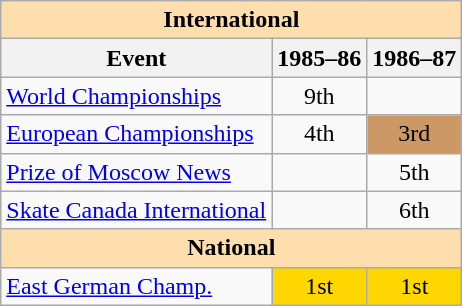<table class="wikitable" style="text-align:center">
<tr>
<th style="background-color: #ffdead; " colspan=3 align=center>International</th>
</tr>
<tr>
<th>Event</th>
<th>1985–86</th>
<th>1986–87</th>
</tr>
<tr>
<td align=left><a href='#'>World Championships</a></td>
<td>9th</td>
<td></td>
</tr>
<tr>
<td align=left><a href='#'>European Championships</a></td>
<td>4th</td>
<td bgcolor=cc9966>3rd</td>
</tr>
<tr>
<td align=left><a href='#'>Prize of Moscow News</a></td>
<td></td>
<td>5th</td>
</tr>
<tr>
<td align=left><a href='#'>Skate Canada International</a></td>
<td></td>
<td>6th</td>
</tr>
<tr>
<th style="background-color: #ffdead; " colspan=3 align=center>National</th>
</tr>
<tr>
<td align=left><a href='#'>East German Champ.</a></td>
<td bgcolor=gold>1st</td>
<td bgcolor=gold>1st</td>
</tr>
</table>
